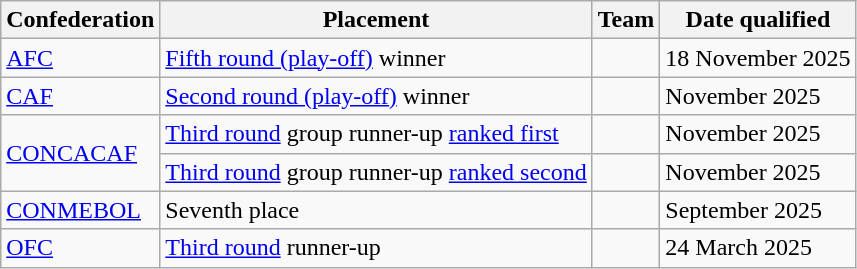<table class=wikitable>
<tr>
<th>Confederation</th>
<th>Placement</th>
<th>Team</th>
<th>Date qualified</th>
</tr>
<tr>
<td><a href='#'>AFC</a></td>
<td><a href='#'>Fifth round (play-off)</a> winner</td>
<td></td>
<td>18 November 2025</td>
</tr>
<tr>
<td><a href='#'>CAF</a></td>
<td><a href='#'>Second round (play-off)</a> winner</td>
<td></td>
<td>November 2025</td>
</tr>
<tr>
<td rowspan="2"><a href='#'>CONCACAF</a></td>
<td><a href='#'>Third round</a> group runner-up <a href='#'>ranked first</a></td>
<td></td>
<td>November 2025</td>
</tr>
<tr>
<td><a href='#'>Third round</a> group runner-up <a href='#'>ranked second</a></td>
<td></td>
<td>November 2025</td>
</tr>
<tr>
<td><a href='#'>CONMEBOL</a></td>
<td>Seventh place</td>
<td></td>
<td>September 2025</td>
</tr>
<tr>
<td><a href='#'>OFC</a></td>
<td><a href='#'>Third round</a> runner-up</td>
<td></td>
<td>24 March 2025</td>
</tr>
</table>
